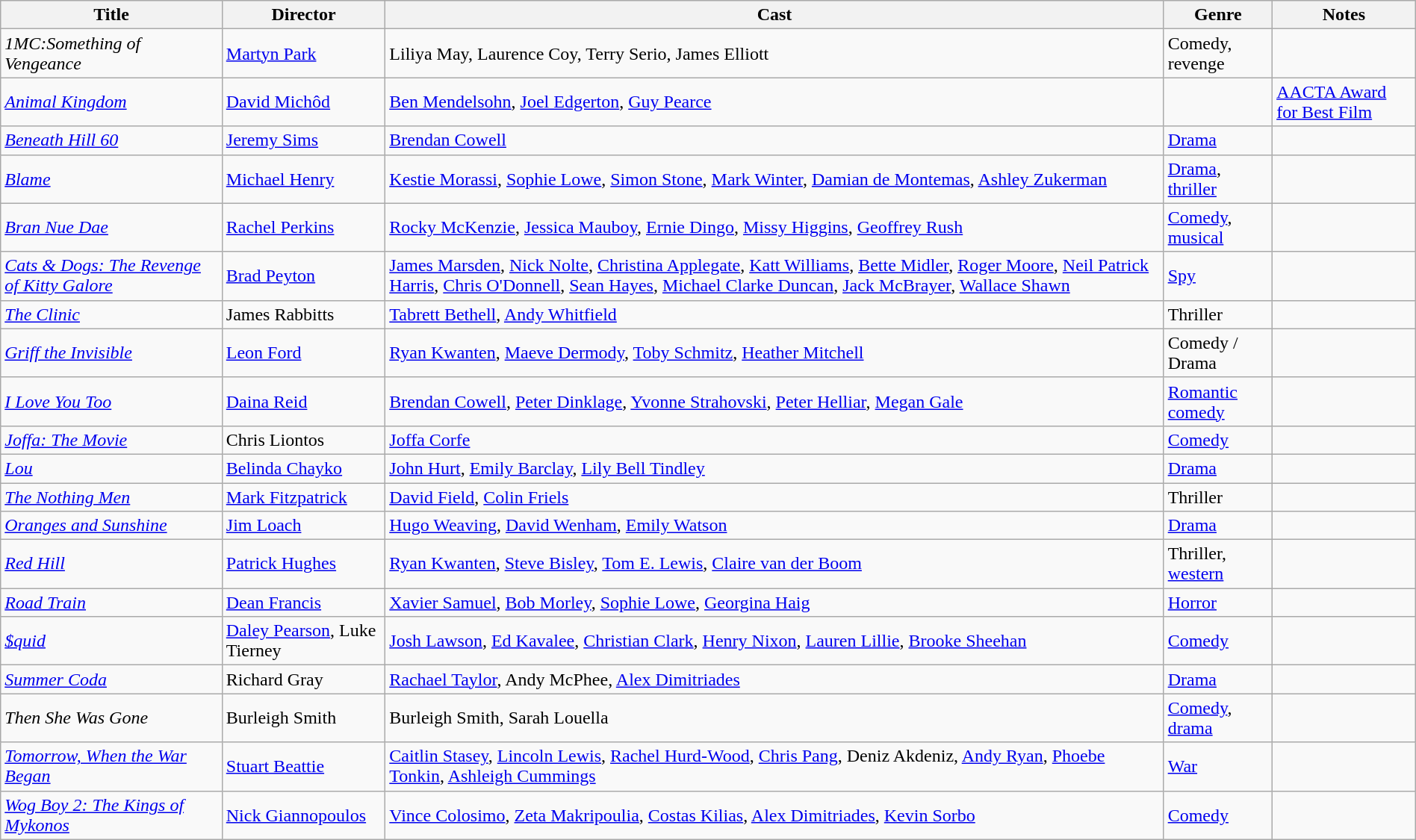<table class="wikitable sortable" style="width:100%;">
<tr>
<th>Title</th>
<th>Director</th>
<th>Cast</th>
<th>Genre</th>
<th>Notes</th>
</tr>
<tr>
<td><em>1MC:Something of Vengeance</em></td>
<td><a href='#'>Martyn Park</a></td>
<td>Liliya May, Laurence Coy, Terry Serio, James Elliott</td>
<td>Comedy, revenge</td>
<td></td>
</tr>
<tr>
<td><em><a href='#'>Animal Kingdom</a></em></td>
<td><a href='#'>David Michôd</a></td>
<td><a href='#'>Ben Mendelsohn</a>, <a href='#'>Joel Edgerton</a>, <a href='#'>Guy Pearce</a></td>
<td></td>
<td><a href='#'>AACTA Award for Best Film</a></td>
</tr>
<tr>
<td><em><a href='#'>Beneath Hill 60</a></em></td>
<td><a href='#'>Jeremy Sims</a></td>
<td><a href='#'>Brendan Cowell</a></td>
<td><a href='#'>Drama</a></td>
<td></td>
</tr>
<tr>
<td><em><a href='#'>Blame</a></em></td>
<td><a href='#'>Michael Henry</a></td>
<td><a href='#'>Kestie Morassi</a>, <a href='#'>Sophie Lowe</a>, <a href='#'>Simon Stone</a>, <a href='#'>Mark Winter</a>, <a href='#'>Damian de Montemas</a>, <a href='#'>Ashley Zukerman</a></td>
<td><a href='#'>Drama</a>, <a href='#'>thriller</a></td>
<td></td>
</tr>
<tr>
<td><em><a href='#'>Bran Nue Dae</a></em></td>
<td><a href='#'>Rachel Perkins</a></td>
<td><a href='#'>Rocky McKenzie</a>, <a href='#'>Jessica Mauboy</a>, <a href='#'>Ernie Dingo</a>, <a href='#'>Missy Higgins</a>, <a href='#'>Geoffrey Rush</a></td>
<td><a href='#'>Comedy</a>, <a href='#'>musical</a></td>
<td></td>
</tr>
<tr>
<td><em><a href='#'>Cats & Dogs: The Revenge of Kitty Galore</a></em></td>
<td><a href='#'>Brad Peyton</a></td>
<td><a href='#'>James Marsden</a>, <a href='#'>Nick Nolte</a>, <a href='#'>Christina Applegate</a>, <a href='#'>Katt Williams</a>, <a href='#'>Bette Midler</a>, <a href='#'>Roger Moore</a>, <a href='#'>Neil Patrick Harris</a>, <a href='#'>Chris O'Donnell</a>, <a href='#'>Sean Hayes</a>, <a href='#'>Michael Clarke Duncan</a>, <a href='#'>Jack McBrayer</a>, <a href='#'>Wallace Shawn</a></td>
<td><a href='#'>Spy</a></td>
<td></td>
</tr>
<tr>
<td><em><a href='#'>The Clinic</a></em></td>
<td>James Rabbitts</td>
<td><a href='#'>Tabrett Bethell</a>, <a href='#'>Andy Whitfield</a></td>
<td>Thriller</td>
<td></td>
</tr>
<tr>
<td><em><a href='#'>Griff the Invisible</a></em></td>
<td><a href='#'>Leon Ford</a></td>
<td><a href='#'>Ryan Kwanten</a>, <a href='#'>Maeve Dermody</a>, <a href='#'>Toby Schmitz</a>, <a href='#'>Heather Mitchell</a></td>
<td>Comedy / Drama</td>
<td></td>
</tr>
<tr>
<td><em><a href='#'>I Love You Too</a></em></td>
<td><a href='#'>Daina Reid</a></td>
<td><a href='#'>Brendan Cowell</a>, <a href='#'>Peter Dinklage</a>, <a href='#'>Yvonne Strahovski</a>, <a href='#'>Peter Helliar</a>, <a href='#'>Megan Gale</a></td>
<td><a href='#'>Romantic comedy</a></td>
<td></td>
</tr>
<tr>
<td><em><a href='#'>Joffa: The Movie</a></em></td>
<td>Chris Liontos</td>
<td><a href='#'>Joffa Corfe</a></td>
<td><a href='#'>Comedy</a></td>
<td></td>
</tr>
<tr>
<td><em><a href='#'>Lou</a></em></td>
<td><a href='#'>Belinda Chayko</a></td>
<td><a href='#'>John Hurt</a>, <a href='#'>Emily Barclay</a>, <a href='#'>Lily Bell Tindley</a></td>
<td><a href='#'>Drama</a></td>
<td></td>
</tr>
<tr>
<td><em><a href='#'>The Nothing Men</a></em></td>
<td><a href='#'>Mark Fitzpatrick</a></td>
<td><a href='#'>David Field</a>, <a href='#'>Colin Friels</a></td>
<td>Thriller</td>
<td></td>
</tr>
<tr>
<td><em><a href='#'>Oranges and Sunshine</a></em></td>
<td><a href='#'>Jim Loach</a></td>
<td><a href='#'>Hugo Weaving</a>, <a href='#'>David Wenham</a>, <a href='#'>Emily Watson</a></td>
<td><a href='#'>Drama</a></td>
<td></td>
</tr>
<tr>
<td><em><a href='#'>Red Hill</a></em></td>
<td><a href='#'>Patrick Hughes</a></td>
<td><a href='#'>Ryan Kwanten</a>, <a href='#'>Steve Bisley</a>, <a href='#'>Tom E. Lewis</a>, <a href='#'>Claire van der Boom</a></td>
<td>Thriller, <a href='#'>western</a></td>
<td></td>
</tr>
<tr>
<td><em><a href='#'>Road Train</a></em></td>
<td><a href='#'>Dean Francis</a></td>
<td><a href='#'>Xavier Samuel</a>, <a href='#'>Bob Morley</a>, <a href='#'>Sophie Lowe</a>, <a href='#'>Georgina Haig</a></td>
<td><a href='#'>Horror</a></td>
<td></td>
</tr>
<tr>
<td><em><a href='#'>$quid</a></em></td>
<td><a href='#'>Daley Pearson</a>, Luke Tierney</td>
<td><a href='#'>Josh Lawson</a>, <a href='#'>Ed Kavalee</a>, <a href='#'>Christian Clark</a>, <a href='#'>Henry Nixon</a>, <a href='#'>Lauren Lillie</a>, <a href='#'>Brooke Sheehan</a></td>
<td><a href='#'>Comedy</a></td>
<td></td>
</tr>
<tr>
<td><em><a href='#'>Summer Coda</a></em></td>
<td>Richard Gray</td>
<td><a href='#'>Rachael Taylor</a>, Andy McPhee, <a href='#'>Alex Dimitriades</a></td>
<td><a href='#'>Drama</a></td>
<td></td>
</tr>
<tr>
<td><em>Then She Was Gone</em></td>
<td>Burleigh Smith</td>
<td>Burleigh Smith, Sarah Louella</td>
<td><a href='#'>Comedy</a>, <a href='#'>drama</a></td>
<td></td>
</tr>
<tr>
<td><em><a href='#'>Tomorrow, When the War Began</a></em></td>
<td><a href='#'>Stuart Beattie</a></td>
<td><a href='#'>Caitlin Stasey</a>, <a href='#'>Lincoln Lewis</a>, <a href='#'>Rachel Hurd-Wood</a>, <a href='#'>Chris Pang</a>, Deniz Akdeniz, <a href='#'>Andy Ryan</a>, <a href='#'>Phoebe Tonkin</a>, <a href='#'>Ashleigh Cummings</a></td>
<td><a href='#'>War</a></td>
<td></td>
</tr>
<tr>
<td><em><a href='#'>Wog Boy 2: The Kings of Mykonos</a></em></td>
<td><a href='#'>Nick Giannopoulos</a></td>
<td><a href='#'>Vince Colosimo</a>, <a href='#'>Zeta Makripoulia</a>, <a href='#'>Costas Kilias</a>, <a href='#'>Alex Dimitriades</a>, <a href='#'>Kevin Sorbo</a></td>
<td><a href='#'>Comedy</a></td>
<td></td>
</tr>
</table>
